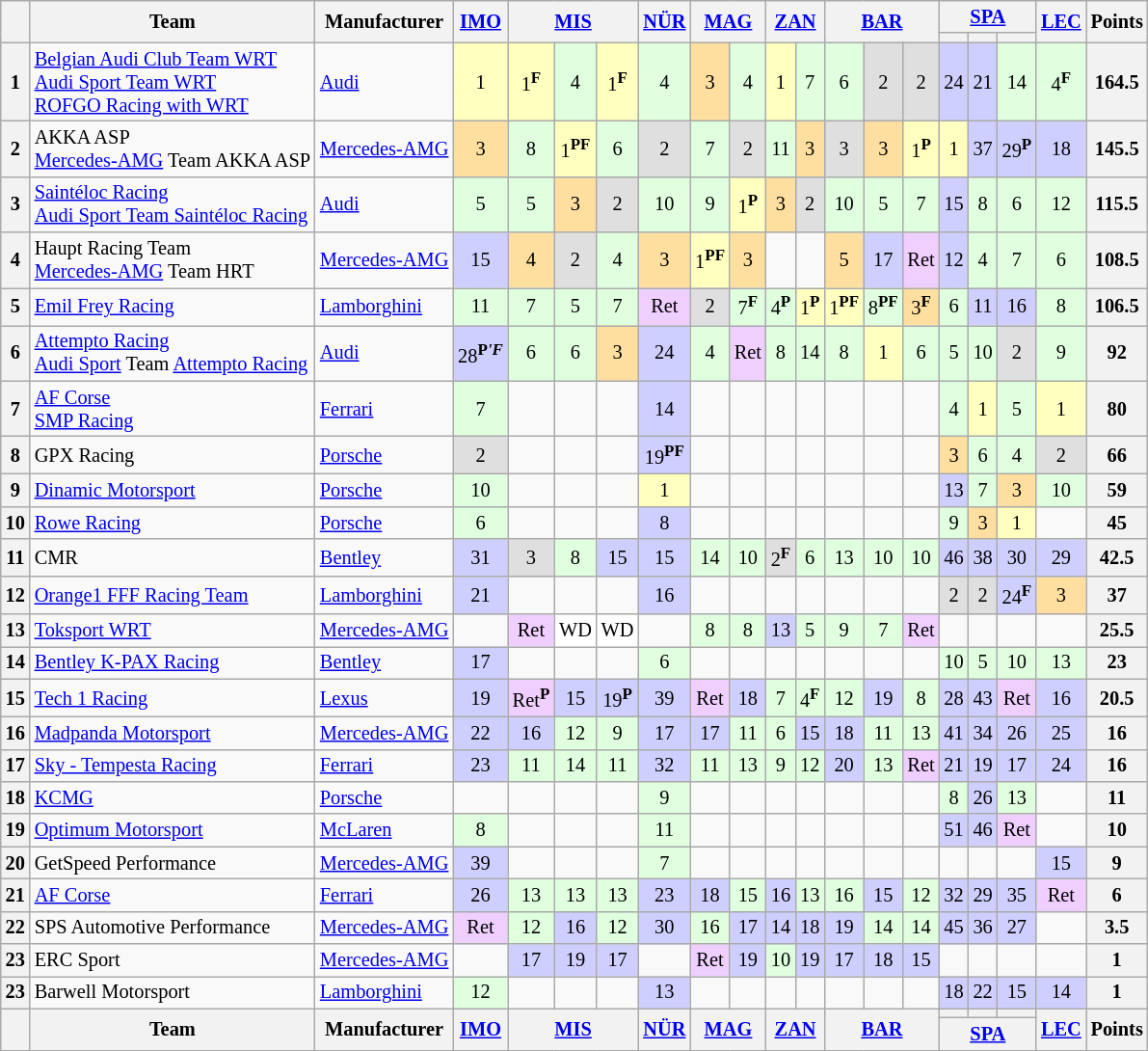<table class="wikitable" style="font-size:85%; text-align:center;">
<tr>
<th rowspan=2></th>
<th rowspan=2>Team</th>
<th rowspan=2>Manufacturer</th>
<th rowspan=2><a href='#'>IMO</a><br></th>
<th rowspan=2 colspan=3><a href='#'>MIS</a><br></th>
<th rowspan=2><a href='#'>NÜR</a><br></th>
<th rowspan=2 colspan=2><a href='#'>MAG</a><br></th>
<th rowspan=2 colspan=2><a href='#'>ZAN</a><br></th>
<th rowspan=2 colspan=3><a href='#'>BAR</a><br></th>
<th colspan=3><a href='#'>SPA</a><br></th>
<th rowspan=2><a href='#'>LEC</a><br></th>
<th rowspan=2>Points</th>
</tr>
<tr>
<th></th>
<th></th>
<th></th>
</tr>
<tr>
<th>1</th>
<td align=left> <a href='#'>Belgian Audi Club Team WRT</a><br> <a href='#'>Audi Sport Team WRT</a><br> <a href='#'>ROFGO Racing with WRT</a></td>
<td align=left><a href='#'>Audi</a></td>
<td style="background:#ffffbf;">1</td>
<td style="background:#ffffbf;">1<sup><strong>F</strong></sup></td>
<td style="background:#dfffdf;">4</td>
<td style="background:#ffffbf;">1<sup><strong>F</strong></sup></td>
<td style="background:#dfffdf;">4</td>
<td style="background:#ffdf9f;">3</td>
<td style="background:#dfffdf;">4</td>
<td style="background:#ffffbf;">1</td>
<td style="background:#dfffdf;">7</td>
<td style="background:#dfffdf;">6</td>
<td style="background:#dfdfdf;">2</td>
<td style="background:#dfdfdf;">2</td>
<td style="background:#cfcfff;">24</td>
<td style="background:#cfcfff;">21</td>
<td style="background:#dfffdf;">14</td>
<td style="background:#dfffdf;">4<sup><strong>F</strong></sup></td>
<th>164.5</th>
</tr>
<tr>
<th>2</th>
<td align=left> AKKA ASP<br> <a href='#'>Mercedes-AMG</a> Team AKKA ASP</td>
<td align=left><a href='#'>Mercedes-AMG</a></td>
<td style="background:#ffdf9f;">3</td>
<td style="background:#dfffdf;">8</td>
<td style="background:#ffffbf;">1<sup><strong>PF</strong></sup></td>
<td style="background:#dfffdf;">6</td>
<td style="background:#dfdfdf;">2</td>
<td style="background:#dfffdf;">7</td>
<td style="background:#dfdfdf;">2</td>
<td style="background:#dfffdf;">11</td>
<td style="background:#ffdf9f;">3</td>
<td style="background:#dfdfdf;">3</td>
<td style="background:#ffdf9f;">3</td>
<td style="background:#ffffbf;">1<sup><strong>P</strong></sup></td>
<td style="background:#ffffbf;">1</td>
<td style="background:#cfcfff;">37</td>
<td style="background:#cfcfff;">29<sup><strong>P</strong></sup></td>
<td style="background:#cfcfff;">18</td>
<th>145.5</th>
</tr>
<tr>
<th>3</th>
<td align=left> <a href='#'>Saintéloc Racing</a><br> <a href='#'>Audi Sport Team Saintéloc Racing</a></td>
<td align=left><a href='#'>Audi</a></td>
<td style="background:#dfffdf;">5</td>
<td style="background:#dfffdf;">5</td>
<td style="background:#ffdf9f;">3</td>
<td style="background:#dfdfdf;">2</td>
<td style="background:#dfffdf;">10</td>
<td style="background:#dfffdf;">9</td>
<td style="background:#ffffbf;">1<sup><strong>P</strong></sup></td>
<td style="background:#ffdf9f;">3</td>
<td style="background:#dfdfdf;">2</td>
<td style="background:#dfffdf;">10</td>
<td style="background:#dfffdf;">5</td>
<td style="background:#dfffdf;">7</td>
<td style="background:#cfcfff;">15</td>
<td style="background:#dfffdf;">8</td>
<td style="background:#dfffdf;">6</td>
<td style="background:#dfffdf;">12</td>
<th>115.5</th>
</tr>
<tr>
<th>4</th>
<td align=left> Haupt Racing Team<br> <a href='#'>Mercedes-AMG</a> Team HRT</td>
<td align=left><a href='#'>Mercedes-AMG</a></td>
<td style="background:#cfcfff;">15</td>
<td style="background:#ffdf9f;">4</td>
<td style="background:#dfdfdf;">2</td>
<td style="background:#dfffdf;">4</td>
<td style="background:#ffdf9f;">3</td>
<td style="background:#ffffbf;">1<sup><strong>PF</strong></sup></td>
<td style="background:#ffdf9f;">3</td>
<td></td>
<td></td>
<td style="background:#ffdf9f;">5</td>
<td style="background:#cfcfff;">17</td>
<td style="background:#efcfff;">Ret</td>
<td style="background:#cfcfff;">12</td>
<td style="background:#dfffdf;">4</td>
<td style="background:#dfffdf;">7</td>
<td style="background:#dfffdf;">6</td>
<th>108.5</th>
</tr>
<tr>
<th>5</th>
<td align=left> <a href='#'>Emil Frey Racing</a></td>
<td align=left><a href='#'>Lamborghini</a></td>
<td style="background:#dfffdf;">11</td>
<td style="background:#dfffdf;">7</td>
<td style="background:#dfffdf;">5</td>
<td style="background:#dfffdf;">7</td>
<td style="background:#efcfff;">Ret</td>
<td style="background:#dfdfdf;">2</td>
<td style="background:#dfffdf;">7<sup><strong>F</strong></sup></td>
<td style="background:#dfffdf;">4<sup><strong>P</strong></sup></td>
<td style="background:#ffffbf;">1<sup><strong>P</strong></sup></td>
<td style="background:#ffffbf;">1<sup><strong>PF</strong></sup></td>
<td style="background:#dfffdf;">8<sup><strong>PF</strong></sup></td>
<td style="background:#ffdf9f;">3<sup><strong>F</strong></sup></td>
<td style="background:#dfffdf;">6</td>
<td style="background:#cfcfff;">11</td>
<td style="background:#cfcfff;">16</td>
<td style="background:#dfffdf;">8</td>
<th>106.5</th>
</tr>
<tr>
<th>6</th>
<td align=left> <a href='#'>Attempto Racing</a><br> <a href='#'>Audi Sport</a> Team <a href='#'>Attempto Racing</a></td>
<td align=left><a href='#'>Audi</a></td>
<td style="background:#cfcfff;">28<sup><strong>P<strong><em>'F</strong></sup></td>
<td style="background:#dfffdf;">6</td>
<td style="background:#dfffdf;">6</td>
<td style="background:#ffdf9f;">3</td>
<td style="background:#cfcfff;">24</td>
<td style="background:#dfffdf;">4</td>
<td style="background:#efcfff;">Ret</td>
<td style="background:#dfffdf;">8</td>
<td style="background:#dfffdf;">14</td>
<td style="background:#dfffdf;">8</td>
<td style="background:#ffffbf;">1</td>
<td style="background:#dfffdf;">6</td>
<td style="background:#dfffdf;">5</td>
<td style="background:#dfffdf;">10</td>
<td style="background:#dfdfdf;">2</td>
<td style="background:#dfffdf;">9</td>
<th>92</th>
</tr>
<tr>
<th>7</th>
<td align=left> <a href='#'>AF Corse</a> <small></small><br> <a href='#'>SMP Racing</a></td>
<td align=left><a href='#'>Ferrari</a></td>
<td style="background:#dfffdf;">7</td>
<td></td>
<td></td>
<td></td>
<td style="background:#cfcfff;">14</td>
<td></td>
<td></td>
<td></td>
<td></td>
<td></td>
<td></td>
<td></td>
<td style="background:#dfffdf;">4</td>
<td style="background:#ffffbf;">1</td>
<td style="background:#dfffdf;">5</td>
<td style="background:#ffffbf;">1</td>
<th>80</th>
</tr>
<tr>
<th>8</th>
<td align=left> GPX Racing</td>
<td align=left><a href='#'>Porsche</a></td>
<td style="background:#dfdfdf;">2</td>
<td></td>
<td></td>
<td></td>
<td style="background:#cfcfff;">19<sup><strong>PF</strong></sup></td>
<td></td>
<td></td>
<td></td>
<td></td>
<td></td>
<td></td>
<td></td>
<td style="background:#ffdf9f;">3</td>
<td style="background:#dfffdf;">6</td>
<td style="background:#dfffdf;">4</td>
<td style="background:#dfdfdf;">2</td>
<th>66</th>
</tr>
<tr>
<th>9</th>
<td align=left> <a href='#'>Dinamic Motorsport</a></td>
<td align=left><a href='#'>Porsche</a></td>
<td style="background:#dfffdf;">10</td>
<td></td>
<td></td>
<td></td>
<td style="background:#ffffbf;">1</td>
<td></td>
<td></td>
<td></td>
<td></td>
<td></td>
<td></td>
<td></td>
<td style="background:#cfcfff;">13</td>
<td style="background:#dfffdf;">7</td>
<td style="background:#ffdf9f;">3</td>
<td style="background:#dfffdf;">10</td>
<th>59</th>
</tr>
<tr>
<th>10</th>
<td align=left> <a href='#'>Rowe Racing</a></td>
<td align=left><a href='#'>Porsche</a></td>
<td style="background:#dfffdf;">6</td>
<td></td>
<td></td>
<td></td>
<td style="background:#cfcfff;">8</td>
<td></td>
<td></td>
<td></td>
<td></td>
<td></td>
<td></td>
<td></td>
<td style="background:#dfffdf;">9</td>
<td style="background:#ffdf9f;">3</td>
<td style="background:#ffffbf;">1</td>
<td></td>
<th>45</th>
</tr>
<tr>
<th>11</th>
<td align=left> CMR</td>
<td align=left><a href='#'>Bentley</a></td>
<td style="background:#cfcfff;">31</td>
<td style="background:#dfdfdf;">3</td>
<td style="background:#dfffdf;">8</td>
<td style="background:#cfcfff;">15</td>
<td style="background:#cfcfff;">15</td>
<td style="background:#dfffdf;">14</td>
<td style="background:#dfffdf;">10</td>
<td style="background:#dfdfdf;">2<sup><strong>F</strong></sup></td>
<td style="background:#dfffdf;">6</td>
<td style="background:#dfffdf;">13</td>
<td style="background:#dfffdf;">10</td>
<td style="background:#dfffdf;">10</td>
<td style="background:#cfcfff;">46</td>
<td style="background:#cfcfff;">38</td>
<td style="background:#cfcfff;">30</td>
<td style="background:#cfcfff;">29</td>
<th>42.5</th>
</tr>
<tr>
<th>12</th>
<td align=left> <a href='#'>Orange1 FFF Racing Team</a></td>
<td align=left><a href='#'>Lamborghini</a></td>
<td style="background:#cfcfff;">21</td>
<td></td>
<td></td>
<td></td>
<td style="background:#cfcfff;">16</td>
<td></td>
<td></td>
<td></td>
<td></td>
<td></td>
<td></td>
<td></td>
<td style="background:#dfdfdf;">2</td>
<td style="background:#dfdfdf;">2</td>
<td style="background:#cfcfff;">24<sup><strong>F</strong></sup></td>
<td style="background:#ffdf9f;">3</td>
<th>37</th>
</tr>
<tr>
<th>13</th>
<td align=left> <a href='#'>Toksport WRT</a></td>
<td align=left><a href='#'>Mercedes-AMG</a></td>
<td></td>
<td style="background:#efcfff;">Ret</td>
<td style="background:#ffffff;">WD</td>
<td style="background:#ffffff;">WD</td>
<td></td>
<td style="background:#dfffdf;">8</td>
<td style="background:#dfffdf;">8</td>
<td style="background:#cfcfff;">13</td>
<td style="background:#dfffdf;">5</td>
<td style="background:#dfffdf;">9</td>
<td style="background:#dfffdf;">7</td>
<td style="background:#efcfff;">Ret</td>
<td></td>
<td></td>
<td></td>
<td></td>
<th>25.5</th>
</tr>
<tr>
<th>14</th>
<td align=left> <a href='#'>Bentley K-PAX Racing</a></td>
<td align=left><a href='#'>Bentley</a></td>
<td style="background:#cfcfff;">17</td>
<td></td>
<td></td>
<td></td>
<td style="background:#dfffdf;">6</td>
<td></td>
<td></td>
<td></td>
<td></td>
<td></td>
<td></td>
<td></td>
<td style="background:#dfffdf;">10</td>
<td style="background:#dfffdf;">5</td>
<td style="background:#dfffdf;">10</td>
<td style="background:#dfffdf;">13</td>
<th>23</th>
</tr>
<tr>
<th>15</th>
<td align=left> <a href='#'>Tech 1 Racing</a></td>
<td align=left><a href='#'>Lexus</a></td>
<td style="background:#cfcfff;">19</td>
<td style="background:#efcfff;">Ret<sup><strong>P</strong></sup></td>
<td style="background:#cfcfff;">15</td>
<td style="background:#cfcfff;">19<sup><strong>P</strong></sup></td>
<td style="background:#cfcfff;">39</td>
<td style="background:#efcfff;">Ret</td>
<td style="background:#cfcfff;">18</td>
<td style="background:#dfffdf;">7</td>
<td style="background:#dfffdf;">4<sup><strong>F</strong></sup></td>
<td style="background:#dfffdf;">12</td>
<td style="background:#cfcfff;">19</td>
<td style="background:#dfffdf;">8</td>
<td style="background:#cfcfff;">28</td>
<td style="background:#cfcfff;">43</td>
<td style="background:#efcfff;">Ret</td>
<td style="background:#cfcfff;">16</td>
<th>20.5</th>
</tr>
<tr>
<th>16</th>
<td align=left> <a href='#'>Madpanda Motorsport</a></td>
<td align=left><a href='#'>Mercedes-AMG</a></td>
<td style="background:#cfcfff;">22</td>
<td style="background:#cfcfff;">16</td>
<td style="background:#dfffdf;">12</td>
<td style="background:#dfffdf;">9</td>
<td style="background:#cfcfff;">17</td>
<td style="background:#cfcfff;">17</td>
<td style="background:#dfffdf;">11</td>
<td style="background:#dfffdf;">6</td>
<td style="background:#cfcfff;">15</td>
<td style="background:#cfcfff;">18</td>
<td style="background:#dfffdf;">11</td>
<td style="background:#dfffdf;">13</td>
<td style="background:#cfcfff;">41</td>
<td style="background:#cfcfff;">34</td>
<td style="background:#cfcfff;">26</td>
<td style="background:#cfcfff;">25</td>
<th>16</th>
</tr>
<tr>
<th>17</th>
<td align=left> <a href='#'>Sky - Tempesta Racing</a></td>
<td align=left><a href='#'>Ferrari</a></td>
<td style="background:#cfcfff;">23</td>
<td style="background:#dfffdf;">11</td>
<td style="background:#dfffdf;">14</td>
<td style="background:#dfffdf;">11</td>
<td style="background:#cfcfff;">32</td>
<td style="background:#dfffdf;">11</td>
<td style="background:#dfffdf;">13</td>
<td style="background:#dfffdf;">9</td>
<td style="background:#dfffdf;">12</td>
<td style="background:#cfcfff;">20</td>
<td style="background:#dfffdf;">13</td>
<td style="background:#efcfff;">Ret</td>
<td style="background:#cfcfff;">21</td>
<td style="background:#cfcfff;">19</td>
<td style="background:#cfcfff;">17</td>
<td style="background:#cfcfff;">24</td>
<th>16</th>
</tr>
<tr>
<th>18</th>
<td align=left> <a href='#'>KCMG</a></td>
<td align=left><a href='#'>Porsche</a></td>
<td></td>
<td></td>
<td></td>
<td></td>
<td style="background:#dfffdf;">9</td>
<td></td>
<td></td>
<td></td>
<td></td>
<td></td>
<td></td>
<td></td>
<td style="background:#dfffdf;">8</td>
<td style="background:#cfcfff;">26</td>
<td style="background:#dfffdf;">13</td>
<td></td>
<th>11</th>
</tr>
<tr>
<th>19</th>
<td align=left> <a href='#'>Optimum Motorsport</a></td>
<td align=left><a href='#'>McLaren</a></td>
<td style="background:#dfffdf;">8</td>
<td></td>
<td></td>
<td></td>
<td style="background:#dfffdf;">11</td>
<td></td>
<td></td>
<td></td>
<td></td>
<td></td>
<td></td>
<td></td>
<td style="background:#cfcfff;">51</td>
<td style="background:#cfcfff;">46</td>
<td style="background:#efcfff;">Ret</td>
<td></td>
<th>10</th>
</tr>
<tr>
<th>20</th>
<td align=left> GetSpeed Performance</td>
<td align=left><a href='#'>Mercedes-AMG</a></td>
<td style="background:#cfcfff;">39</td>
<td></td>
<td></td>
<td></td>
<td style="background:#dfffdf;">7</td>
<td></td>
<td></td>
<td></td>
<td></td>
<td></td>
<td></td>
<td></td>
<td></td>
<td></td>
<td></td>
<td style="background:#cfcfff;">15</td>
<th>9</th>
</tr>
<tr>
<th>21</th>
<td align=left> <a href='#'>AF Corse</a> <small></small></td>
<td align=left><a href='#'>Ferrari</a></td>
<td style="background:#cfcfff;">26</td>
<td style="background:#dfffdf;">13</td>
<td style="background:#dfffdf;">13</td>
<td style="background:#dfffdf;">13</td>
<td style="background:#cfcfff;">23</td>
<td style="background:#cfcfff;">18</td>
<td style="background:#dfffdf;">15</td>
<td style="background:#cfcfff;">16</td>
<td style="background:#dfffdf;">13</td>
<td style="background:#dfffdf;">16</td>
<td style="background:#cfcfff;">15</td>
<td style="background:#dfffdf;">12</td>
<td style="background:#cfcfff;">32</td>
<td style="background:#cfcfff;">29</td>
<td style="background:#cfcfff;">35</td>
<td style="background:#efcfff;">Ret</td>
<th>6</th>
</tr>
<tr>
<th>22</th>
<td align=left> SPS Automotive Performance</td>
<td align=left><a href='#'>Mercedes-AMG</a></td>
<td style="background:#efcfff;">Ret</td>
<td style="background:#dfffdf;">12</td>
<td style="background:#cfcfff;">16</td>
<td style="background:#dfffdf;">12</td>
<td style="background:#cfcfff;">30</td>
<td style="background:#dfffdf;">16</td>
<td style="background:#cfcfff;">17</td>
<td style="background:#cfcfff;">14</td>
<td style="background:#cfcfff;">18</td>
<td style="background:#cfcfff;">19</td>
<td style="background:#dfffdf;">14</td>
<td style="background:#dfffdf;">14</td>
<td style="background:#cfcfff;">45</td>
<td style="background:#cfcfff;">36</td>
<td style="background:#cfcfff;">27</td>
<td></td>
<th>3.5</th>
</tr>
<tr>
<th>23</th>
<td align=left> ERC Sport</td>
<td align=left><a href='#'>Mercedes-AMG</a></td>
<td></td>
<td style="background:#cfcfff;">17</td>
<td style="background:#cfcfff;">19</td>
<td style="background:#cfcfff;">17</td>
<td></td>
<td style="background:#efcfff;">Ret</td>
<td style="background:#cfcfff;">19</td>
<td style="background:#dfffdf;">10</td>
<td style="background:#cfcfff;">19</td>
<td style="background:#cfcfff;">17</td>
<td style="background:#cfcfff;">18</td>
<td style="background:#cfcfff;">15</td>
<td></td>
<td></td>
<td></td>
<td></td>
<th>1</th>
</tr>
<tr>
<th>23</th>
<td align=left> Barwell Motorsport</td>
<td align=left><a href='#'>Lamborghini</a></td>
<td style="background:#dfffdf;">12</td>
<td></td>
<td></td>
<td></td>
<td style="background:#cfcfff;">13</td>
<td></td>
<td></td>
<td></td>
<td></td>
<td></td>
<td></td>
<td></td>
<td style="background:#cfcfff;">18</td>
<td style="background:#cfcfff;">22</td>
<td style="background:#cfcfff;">15</td>
<td style="background:#cfcfff;">14</td>
<th>1</th>
</tr>
<tr>
<th rowspan=2></th>
<th rowspan=2>Team</th>
<th rowspan=2>Manufacturer</th>
<th rowspan=2><a href='#'>IMO</a><br></th>
<th rowspan=2 colspan=3><a href='#'>MIS</a><br></th>
<th rowspan=2><a href='#'>NÜR</a><br></th>
<th rowspan=2 colspan=2><a href='#'>MAG</a><br></th>
<th rowspan=2 colspan=2><a href='#'>ZAN</a><br></th>
<th rowspan=2 colspan=3><a href='#'>BAR</a><br></th>
<th></th>
<th></th>
<th></th>
<th rowspan=2><a href='#'>LEC</a><br></th>
<th rowspan=2>Points</th>
</tr>
<tr>
<th colspan=3><a href='#'>SPA</a><br></th>
</tr>
</table>
